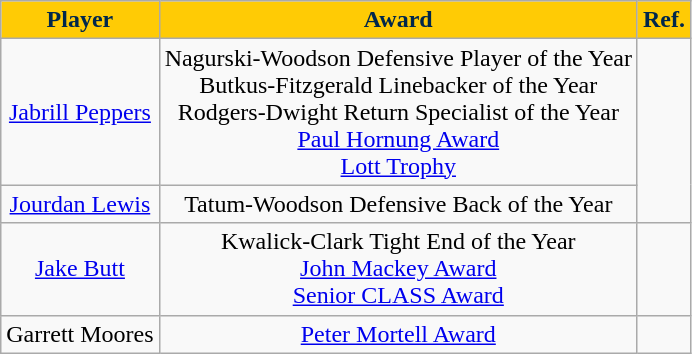<table class="wikitable sortable sortable" style="text-align: center">
<tr align=center>
<th style="background: #FFCB05; color: #00274C">Player</th>
<th style="background: #FFCB05; color: #00274C">Award</th>
<th style="background: #FFCB05; color: #00274C" class="unsortable">Ref.</th>
</tr>
<tr>
<td><a href='#'>Jabrill Peppers</a></td>
<td>Nagurski-Woodson Defensive Player of the Year<br>Butkus-Fitzgerald Linebacker of the Year<br>Rodgers-Dwight Return Specialist of the Year<br><a href='#'>Paul Hornung Award</a><br><a href='#'>Lott Trophy</a></td>
<td rowspan="2"><br><br></td>
</tr>
<tr>
<td><a href='#'>Jourdan Lewis</a></td>
<td>Tatum-Woodson Defensive Back of the Year</td>
</tr>
<tr>
<td><a href='#'>Jake Butt</a></td>
<td>Kwalick-Clark Tight End of the Year<br><a href='#'>John Mackey Award</a><br><a href='#'>Senior CLASS Award</a></td>
<td><br><br></td>
</tr>
<tr>
<td>Garrett Moores</td>
<td><a href='#'>Peter Mortell Award</a></td>
<td></td>
</tr>
</table>
